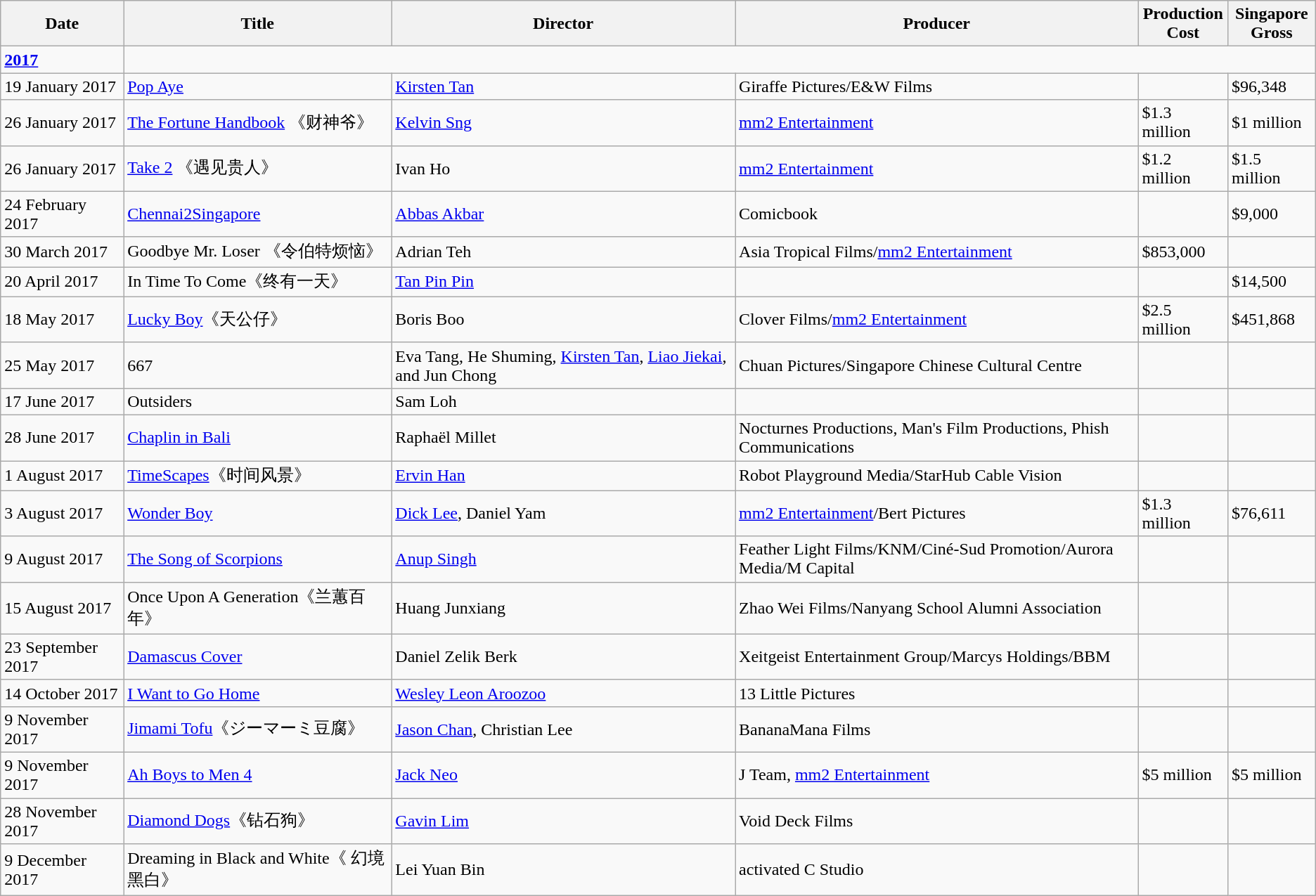<table class="wikitable sortable">
<tr>
<th>Date</th>
<th>Title</th>
<th>Director</th>
<th>Producer</th>
<th>Production<br> Cost</th>
<th>Singapore<br> Gross</th>
</tr>
<tr>
<td><strong><a href='#'>2017</a></strong></td>
</tr>
<tr>
<td>19 January 2017</td>
<td><a href='#'>Pop Aye</a></td>
<td><a href='#'>Kirsten Tan</a></td>
<td>Giraffe Pictures/E&W Films</td>
<td></td>
<td>$96,348</td>
</tr>
<tr>
<td>26 January 2017</td>
<td><a href='#'>The Fortune Handbook</a> 《财神爷》</td>
<td><a href='#'>Kelvin Sng</a></td>
<td><a href='#'>mm2 Entertainment</a></td>
<td>$1.3 million</td>
<td>$1 million</td>
</tr>
<tr>
<td>26 January 2017</td>
<td><a href='#'>Take 2</a> 《遇见贵人》</td>
<td>Ivan Ho</td>
<td><a href='#'>mm2 Entertainment</a></td>
<td>$1.2 million</td>
<td>$1.5 million</td>
</tr>
<tr>
<td>24 February 2017</td>
<td><a href='#'>Chennai2Singapore</a></td>
<td><a href='#'>Abbas Akbar</a></td>
<td>Comicbook</td>
<td></td>
<td>$9,000</td>
</tr>
<tr>
<td>30 March 2017</td>
<td>Goodbye Mr. Loser 《令伯特烦恼》</td>
<td>Adrian Teh</td>
<td>Asia Tropical Films/<a href='#'>mm2 Entertainment</a></td>
<td>$853,000</td>
<td></td>
</tr>
<tr>
<td>20 April 2017</td>
<td>In Time To Come《终有一天》</td>
<td><a href='#'>Tan Pin Pin</a></td>
<td></td>
<td></td>
<td>$14,500</td>
</tr>
<tr>
<td>18 May 2017</td>
<td><a href='#'>Lucky Boy</a>《天公仔》</td>
<td>Boris Boo</td>
<td>Clover Films/<a href='#'>mm2 Entertainment</a></td>
<td>$2.5 million</td>
<td>$451,868</td>
</tr>
<tr>
<td>25 May 2017</td>
<td>667</td>
<td>Eva Tang, He Shuming, <a href='#'>Kirsten Tan</a>, <a href='#'>Liao Jiekai</a>, and Jun Chong</td>
<td>Chuan Pictures/Singapore Chinese Cultural Centre</td>
<td></td>
<td></td>
</tr>
<tr>
<td>17 June 2017</td>
<td>Outsiders</td>
<td>Sam Loh</td>
<td></td>
<td></td>
<td></td>
</tr>
<tr>
<td>28 June 2017</td>
<td><a href='#'>Chaplin in Bali</a></td>
<td>Raphaël Millet</td>
<td>Nocturnes Productions, Man's Film Productions, Phish Communications</td>
<td></td>
<td></td>
</tr>
<tr>
<td>1 August 2017</td>
<td><a href='#'>TimeScapes</a>《时间风景》</td>
<td><a href='#'>Ervin Han</a></td>
<td>Robot Playground Media/StarHub Cable Vision</td>
<td></td>
<td></td>
</tr>
<tr>
<td>3 August 2017</td>
<td><a href='#'>Wonder Boy</a></td>
<td><a href='#'>Dick Lee</a>, Daniel Yam</td>
<td><a href='#'>mm2 Entertainment</a>/Bert Pictures</td>
<td>$1.3 million</td>
<td>$76,611</td>
</tr>
<tr>
<td>9 August 2017</td>
<td><a href='#'>The Song of Scorpions</a></td>
<td><a href='#'>Anup Singh</a></td>
<td>Feather Light Films/KNM/Ciné-Sud Promotion/Aurora Media/M Capital</td>
<td></td>
<td></td>
</tr>
<tr>
<td>15 August 2017</td>
<td>Once Upon A Generation《兰蕙百年》</td>
<td>Huang Junxiang</td>
<td>Zhao Wei Films/Nanyang School Alumni Association</td>
<td></td>
<td></td>
</tr>
<tr>
<td>23 September 2017</td>
<td><a href='#'>Damascus Cover</a></td>
<td>Daniel Zelik Berk</td>
<td>Xeitgeist Entertainment Group/Marcys Holdings/BBM</td>
<td></td>
<td></td>
</tr>
<tr>
<td>14 October 2017</td>
<td><a href='#'>I Want to Go Home</a></td>
<td><a href='#'>Wesley Leon Aroozoo</a></td>
<td>13 Little Pictures</td>
<td></td>
<td></td>
</tr>
<tr>
<td>9 November 2017</td>
<td><a href='#'>Jimami Tofu</a>《ジーマーミ豆腐》</td>
<td><a href='#'>Jason Chan</a>, Christian Lee</td>
<td>BananaMana Films</td>
<td></td>
<td></td>
</tr>
<tr>
<td>9 November 2017</td>
<td><a href='#'>Ah Boys to Men 4</a></td>
<td><a href='#'>Jack Neo</a></td>
<td>J Team, <a href='#'>mm2 Entertainment</a></td>
<td>$5 million</td>
<td>$5 million</td>
</tr>
<tr>
<td>28 November 2017</td>
<td><a href='#'>Diamond Dogs</a>《钻石狗》</td>
<td><a href='#'>Gavin Lim</a></td>
<td>Void Deck Films</td>
<td></td>
<td></td>
</tr>
<tr>
<td>9 December 2017</td>
<td>Dreaming in Black and White《 幻境黑白》</td>
<td>Lei Yuan Bin</td>
<td>activated C Studio</td>
<td></td>
<td></td>
</tr>
</table>
